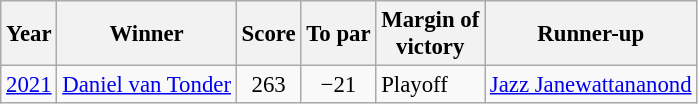<table class="wikitable" style="font-size:95%">
<tr>
<th>Year</th>
<th>Winner</th>
<th>Score</th>
<th>To par</th>
<th>Margin of<br>victory</th>
<th>Runner-up</th>
</tr>
<tr>
<td><a href='#'>2021</a></td>
<td> <a href='#'>Daniel van Tonder</a></td>
<td align=center>263</td>
<td align=center>−21</td>
<td>Playoff</td>
<td> <a href='#'>Jazz Janewattananond</a></td>
</tr>
</table>
